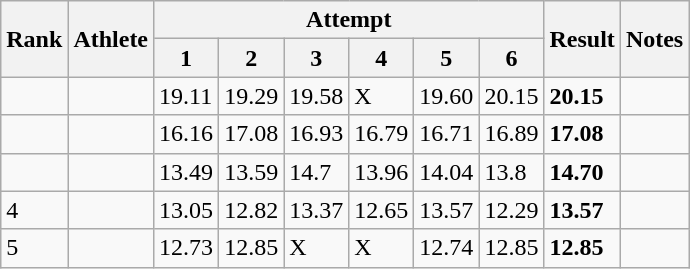<table class='wikitable'>
<tr>
<th rowspan=2>Rank</th>
<th rowspan=2>Athlete</th>
<th colspan=6>Attempt</th>
<th rowspan=2>Result</th>
<th rowspan=2>Notes</th>
</tr>
<tr>
<th>1</th>
<th>2</th>
<th>3</th>
<th>4</th>
<th>5</th>
<th>6</th>
</tr>
<tr>
<td></td>
<td align=left></td>
<td>19.11</td>
<td>19.29</td>
<td>19.58</td>
<td>X</td>
<td>19.60</td>
<td>20.15</td>
<td><strong> 20.15 </strong></td>
<td></td>
</tr>
<tr>
<td></td>
<td align=left></td>
<td>16.16</td>
<td>17.08</td>
<td>16.93</td>
<td>16.79</td>
<td>16.71</td>
<td>16.89</td>
<td><strong> 17.08 </strong></td>
<td></td>
</tr>
<tr>
<td></td>
<td align=left></td>
<td>13.49</td>
<td>13.59</td>
<td>14.7</td>
<td>13.96</td>
<td>14.04</td>
<td>13.8</td>
<td><strong> 14.70  </strong></td>
<td></td>
</tr>
<tr>
<td>4</td>
<td align=left></td>
<td>13.05</td>
<td>12.82</td>
<td>13.37</td>
<td>12.65</td>
<td>13.57</td>
<td>12.29</td>
<td><strong> 13.57 </strong></td>
<td></td>
</tr>
<tr>
<td>5</td>
<td align=left></td>
<td>12.73</td>
<td>12.85</td>
<td>X</td>
<td>X</td>
<td>12.74</td>
<td>12.85</td>
<td><strong> 12.85 </strong></td>
<td></td>
</tr>
</table>
